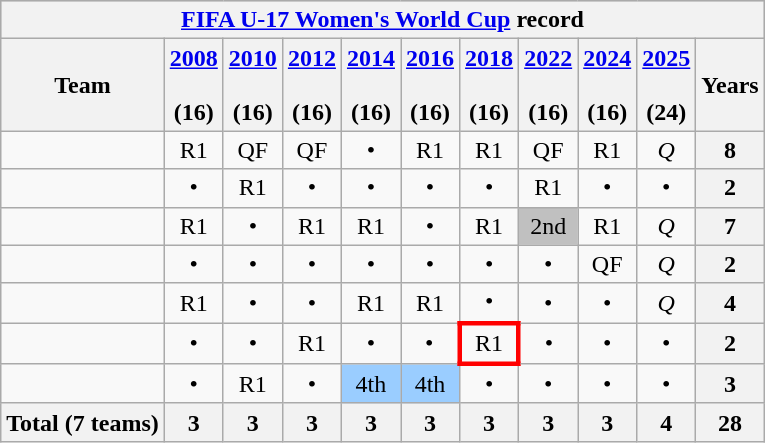<table class="wikitable">
<tr style="background:#cccccc;" align=center>
<th colspan=11><a href='#'>FIFA U-17 Women's World Cup</a> record</th>
</tr>
<tr>
<th>Team</th>
<th><a href='#'>2008</a><br><br>(16)</th>
<th><a href='#'>2010</a><br><br>(16)</th>
<th><a href='#'>2012</a><br><br>(16)</th>
<th><a href='#'>2014</a><br><br>(16)</th>
<th><a href='#'>2016</a><br><br>(16)</th>
<th><a href='#'>2018</a><br><br>(16)</th>
<th><a href='#'>2022</a><br><br>(16)</th>
<th><a href='#'>2024</a><br><br>(16)</th>
<th><a href='#'>2025</a><br><br>(24)</th>
<th>Years</th>
</tr>
<tr align=center>
<td align=left></td>
<td>R1</td>
<td>QF</td>
<td>QF</td>
<td>•</td>
<td>R1</td>
<td>R1</td>
<td>QF</td>
<td>R1</td>
<td><em>Q</em></td>
<th>8</th>
</tr>
<tr align=center>
<td align=left></td>
<td>•</td>
<td>R1</td>
<td>•</td>
<td>•</td>
<td>•</td>
<td>•</td>
<td>R1</td>
<td>•</td>
<td>•</td>
<th>2</th>
</tr>
<tr align=center>
<td align=left></td>
<td>R1</td>
<td>•</td>
<td>R1</td>
<td>R1</td>
<td>•</td>
<td>R1</td>
<td bgcolor=silver>2nd</td>
<td>R1</td>
<td><em>Q</em></td>
<th>7</th>
</tr>
<tr align=center>
<td align=left></td>
<td>•</td>
<td>•</td>
<td>•</td>
<td>•</td>
<td>•</td>
<td>•</td>
<td>•</td>
<td>QF</td>
<td><em>Q</em></td>
<th>2</th>
</tr>
<tr align=center>
<td align=left></td>
<td>R1</td>
<td>•</td>
<td>•</td>
<td>R1</td>
<td>R1</td>
<td>•</td>
<td>•</td>
<td>•</td>
<td><em>Q</em></td>
<th>4</th>
</tr>
<tr align=center>
<td align=left></td>
<td>•</td>
<td>•</td>
<td>R1</td>
<td>•</td>
<td>•</td>
<td style="border: 3px solid red">R1</td>
<td>•</td>
<td>•</td>
<td>•</td>
<th>2</th>
</tr>
<tr align=center>
<td align=left></td>
<td>•</td>
<td>R1</td>
<td>•</td>
<td bgcolor=#9acdff>4th</td>
<td bgcolor=#9acdff>4th</td>
<td>•</td>
<td>•</td>
<td>•</td>
<td>•</td>
<th>3</th>
</tr>
<tr align=center>
<th align=left><strong>Total (7 teams)</strong></th>
<th><strong>3</strong></th>
<th><strong>3</strong></th>
<th><strong>3</strong></th>
<th><strong>3</strong></th>
<th><strong>3</strong></th>
<th><strong>3</strong></th>
<th><strong>3</strong></th>
<th><strong>3</strong></th>
<th><strong>4</strong></th>
<th>28</th>
</tr>
</table>
